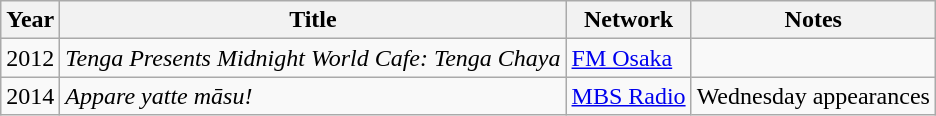<table class="wikitable">
<tr>
<th>Year</th>
<th>Title</th>
<th>Network</th>
<th>Notes</th>
</tr>
<tr>
<td>2012</td>
<td><em>Tenga Presents Midnight World Cafe: Tenga Chaya</em></td>
<td><a href='#'>FM Osaka</a></td>
<td></td>
</tr>
<tr>
<td>2014</td>
<td><em>Appare yatte māsu!</em></td>
<td><a href='#'>MBS Radio</a></td>
<td>Wednesday appearances</td>
</tr>
</table>
